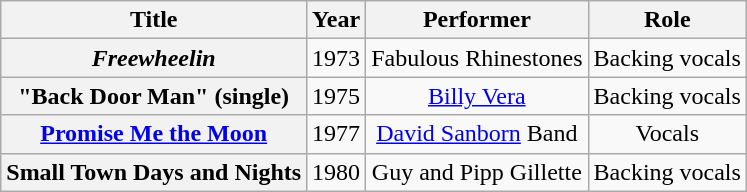<table class="wikitable plainrowheaders" style="text-align:center;">
<tr>
<th scope=col>Title</th>
<th scope=col>Year</th>
<th scope=col>Performer</th>
<th scope=col>Role</th>
</tr>
<tr>
<th scope="row"><em>Freewheelin<strong></th>
<td>1973</td>
<td>Fabulous Rhinestones</td>
<td>Backing vocals</td>
</tr>
<tr>
<th scope="row">"Back Door Man" (single)</th>
<td>1975</td>
<td><a href='#'>Billy Vera</a></td>
<td>Backing vocals</td>
</tr>
<tr>
<th scope="row"></em><a href='#'>Promise Me the Moon</a><em></th>
<td>1977</td>
<td><a href='#'>David Sanborn</a> Band</td>
<td>Vocals</td>
</tr>
<tr>
<th scope="row"></em>Small Town Days and Nights<em></th>
<td>1980</td>
<td>Guy and Pipp Gillette</td>
<td>Backing vocals</td>
</tr>
</table>
